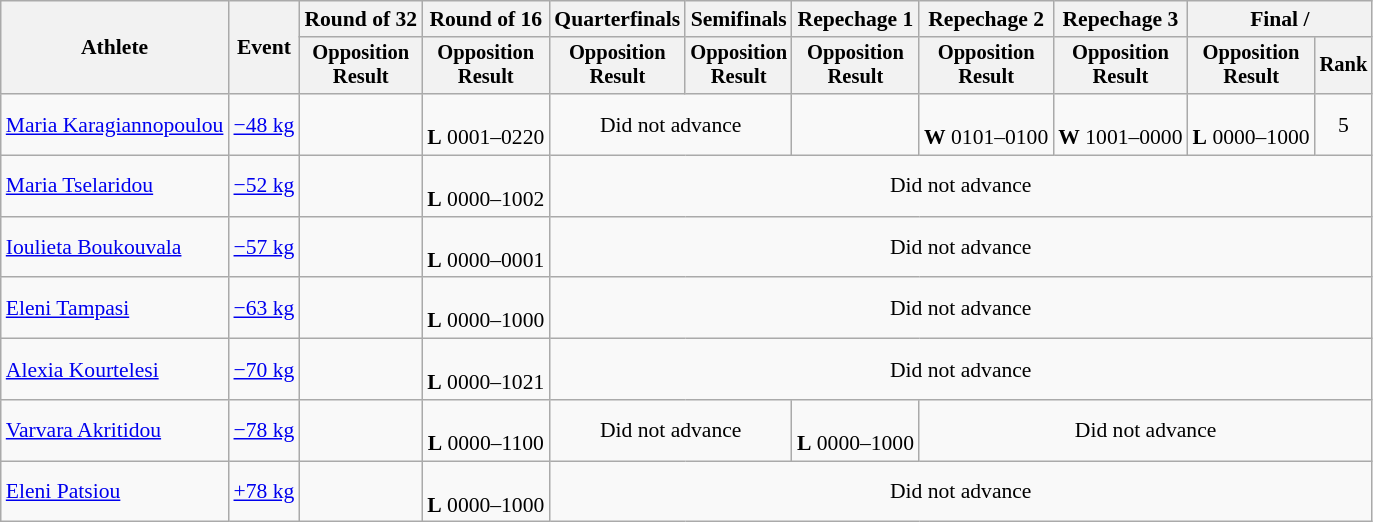<table class="wikitable" style="font-size:90%">
<tr>
<th rowspan="2">Athlete</th>
<th rowspan="2">Event</th>
<th>Round of 32</th>
<th>Round of 16</th>
<th>Quarterfinals</th>
<th>Semifinals</th>
<th>Repechage 1</th>
<th>Repechage 2</th>
<th>Repechage 3</th>
<th colspan=2>Final / </th>
</tr>
<tr style="font-size:95%">
<th>Opposition<br>Result</th>
<th>Opposition<br>Result</th>
<th>Opposition<br>Result</th>
<th>Opposition<br>Result</th>
<th>Opposition<br>Result</th>
<th>Opposition<br>Result</th>
<th>Opposition<br>Result</th>
<th>Opposition<br>Result</th>
<th>Rank</th>
</tr>
<tr align=center>
<td align=left><a href='#'>Maria Karagiannopoulou</a></td>
<td align=left><a href='#'>−48 kg</a></td>
<td></td>
<td><br><strong>L</strong> 0001–0220</td>
<td colspan=2>Did not advance</td>
<td></td>
<td><br><strong>W</strong> 0101–0100</td>
<td><br><strong>W</strong> 1001–0000</td>
<td><br><strong>L</strong> 0000–1000</td>
<td>5</td>
</tr>
<tr align=center>
<td align=left><a href='#'>Maria Tselaridou</a></td>
<td align=left><a href='#'>−52 kg</a></td>
<td></td>
<td><br><strong>L</strong> 0000–1002</td>
<td colspan=7>Did not advance</td>
</tr>
<tr align=center>
<td align=left><a href='#'>Ioulieta Boukouvala</a></td>
<td align=left><a href='#'>−57 kg</a></td>
<td></td>
<td><br><strong>L</strong> 0000–0001</td>
<td colspan=7>Did not advance</td>
</tr>
<tr align=center>
<td align=left><a href='#'>Eleni Tampasi</a></td>
<td align=left><a href='#'>−63 kg</a></td>
<td></td>
<td><br><strong>L</strong> 0000–1000</td>
<td colspan=7>Did not advance</td>
</tr>
<tr align=center>
<td align=left><a href='#'>Alexia Kourtelesi</a></td>
<td align=left><a href='#'>−70 kg</a></td>
<td></td>
<td><br><strong>L</strong> 0000–1021</td>
<td colspan=7>Did not advance</td>
</tr>
<tr align=center>
<td align=left><a href='#'>Varvara Akritidou</a></td>
<td align=left><a href='#'>−78 kg</a></td>
<td></td>
<td><br><strong>L</strong> 0000–1100</td>
<td colspan=2>Did not advance</td>
<td><br><strong>L</strong> 0000–1000</td>
<td colspan=4>Did not advance</td>
</tr>
<tr align=center>
<td align=left><a href='#'>Eleni Patsiou</a></td>
<td align=left><a href='#'>+78 kg</a></td>
<td></td>
<td><br><strong>L</strong> 0000–1000</td>
<td colspan=7>Did not advance</td>
</tr>
</table>
